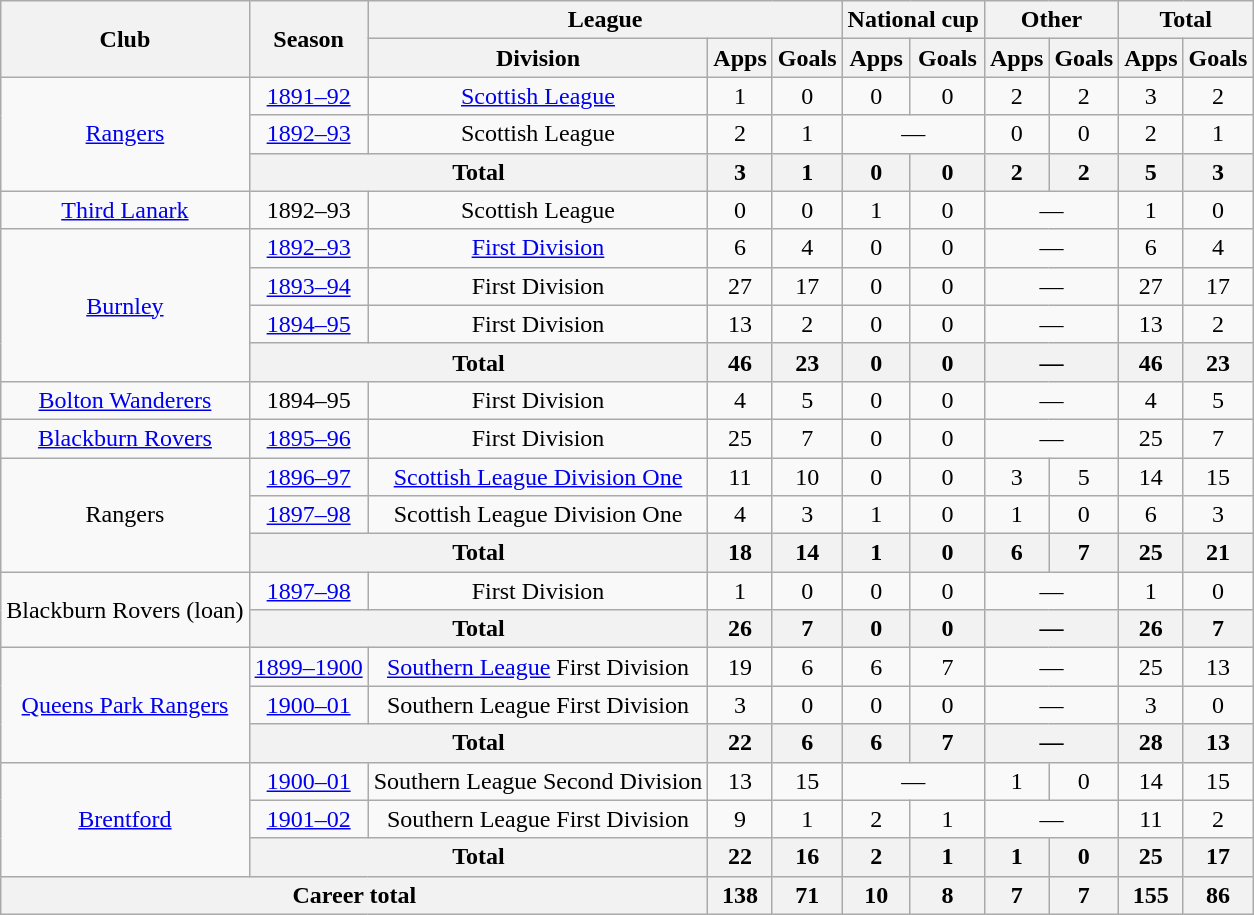<table class="wikitable" style="text-align: center;">
<tr>
<th rowspan="2">Club</th>
<th rowspan="2">Season</th>
<th colspan="3">League</th>
<th colspan="2">National cup</th>
<th colspan="2">Other</th>
<th colspan="2">Total</th>
</tr>
<tr>
<th>Division</th>
<th>Apps</th>
<th>Goals</th>
<th>Apps</th>
<th>Goals</th>
<th>Apps</th>
<th>Goals</th>
<th>Apps</th>
<th>Goals</th>
</tr>
<tr>
<td rowspan="3"><a href='#'>Rangers</a></td>
<td><a href='#'>1891–92</a></td>
<td><a href='#'>Scottish League</a></td>
<td>1</td>
<td>0</td>
<td>0</td>
<td>0</td>
<td>2</td>
<td>2</td>
<td>3</td>
<td>2</td>
</tr>
<tr>
<td><a href='#'>1892–93</a></td>
<td>Scottish League</td>
<td>2</td>
<td>1</td>
<td colspan="2">—</td>
<td>0</td>
<td>0</td>
<td>2</td>
<td>1</td>
</tr>
<tr>
<th colspan="2">Total</th>
<th>3</th>
<th>1</th>
<th>0</th>
<th>0</th>
<th>2</th>
<th>2</th>
<th>5</th>
<th>3</th>
</tr>
<tr>
<td><a href='#'>Third Lanark</a></td>
<td>1892–93</td>
<td>Scottish League</td>
<td>0</td>
<td>0</td>
<td>1</td>
<td>0</td>
<td colspan="2">—</td>
<td>1</td>
<td>0</td>
</tr>
<tr>
<td rowspan="4"><a href='#'>Burnley</a></td>
<td><a href='#'>1892–93</a></td>
<td><a href='#'>First Division</a></td>
<td>6</td>
<td>4</td>
<td>0</td>
<td>0</td>
<td colspan="2">—</td>
<td>6</td>
<td>4</td>
</tr>
<tr>
<td><a href='#'>1893–94</a></td>
<td>First Division</td>
<td>27</td>
<td>17</td>
<td>0</td>
<td>0</td>
<td colspan="2">—</td>
<td>27</td>
<td>17</td>
</tr>
<tr>
<td><a href='#'>1894–95</a></td>
<td>First Division</td>
<td>13</td>
<td>2</td>
<td>0</td>
<td>0</td>
<td colspan="2">—</td>
<td>13</td>
<td>2</td>
</tr>
<tr>
<th colspan="2">Total</th>
<th>46</th>
<th>23</th>
<th>0</th>
<th>0</th>
<th colspan="2">—</th>
<th>46</th>
<th>23</th>
</tr>
<tr>
<td><a href='#'>Bolton Wanderers</a></td>
<td>1894–95</td>
<td>First Division</td>
<td>4</td>
<td>5</td>
<td>0</td>
<td>0</td>
<td colspan="2">—</td>
<td>4</td>
<td>5</td>
</tr>
<tr>
<td><a href='#'>Blackburn Rovers</a></td>
<td><a href='#'>1895–96</a></td>
<td>First Division</td>
<td>25</td>
<td>7</td>
<td>0</td>
<td>0</td>
<td colspan="2">—</td>
<td>25</td>
<td>7</td>
</tr>
<tr>
<td rowspan="3">Rangers</td>
<td><a href='#'>1896–97</a></td>
<td><a href='#'>Scottish League Division One</a></td>
<td>11</td>
<td>10</td>
<td>0</td>
<td>0</td>
<td>3</td>
<td>5</td>
<td>14</td>
<td>15</td>
</tr>
<tr>
<td><a href='#'>1897–98</a></td>
<td>Scottish League Division One</td>
<td>4</td>
<td>3</td>
<td>1</td>
<td>0</td>
<td>1</td>
<td>0</td>
<td>6</td>
<td>3</td>
</tr>
<tr>
<th colspan="2">Total</th>
<th>18</th>
<th>14</th>
<th>1</th>
<th>0</th>
<th>6</th>
<th>7</th>
<th>25</th>
<th>21</th>
</tr>
<tr>
<td rowspan="2">Blackburn Rovers (loan)</td>
<td><a href='#'>1897–98</a></td>
<td>First Division</td>
<td>1</td>
<td>0</td>
<td>0</td>
<td>0</td>
<td colspan="2">—</td>
<td>1</td>
<td>0</td>
</tr>
<tr>
<th colspan="2">Total</th>
<th>26</th>
<th>7</th>
<th>0</th>
<th>0</th>
<th colspan="2">—</th>
<th>26</th>
<th>7</th>
</tr>
<tr>
<td rowspan="3"><a href='#'>Queens Park Rangers</a></td>
<td><a href='#'>1899–1900</a></td>
<td><a href='#'>Southern League</a> First Division</td>
<td>19</td>
<td>6</td>
<td>6</td>
<td>7</td>
<td colspan="2">—</td>
<td>25</td>
<td>13</td>
</tr>
<tr>
<td><a href='#'>1900–01</a></td>
<td>Southern League First Division</td>
<td>3</td>
<td>0</td>
<td>0</td>
<td>0</td>
<td colspan="2">—</td>
<td>3</td>
<td>0</td>
</tr>
<tr>
<th colspan="2">Total</th>
<th>22</th>
<th>6</th>
<th>6</th>
<th>7</th>
<th colspan="2">—</th>
<th>28</th>
<th>13</th>
</tr>
<tr>
<td rowspan="3"><a href='#'>Brentford</a></td>
<td><a href='#'>1900–01</a></td>
<td>Southern League Second Division</td>
<td>13</td>
<td>15</td>
<td colspan="2">—</td>
<td>1</td>
<td>0</td>
<td>14</td>
<td>15</td>
</tr>
<tr>
<td><a href='#'>1901–02</a></td>
<td>Southern League First Division</td>
<td>9</td>
<td>1</td>
<td>2</td>
<td>1</td>
<td colspan="2">—</td>
<td>11</td>
<td>2</td>
</tr>
<tr>
<th colspan="2">Total</th>
<th>22</th>
<th>16</th>
<th>2</th>
<th>1</th>
<th>1</th>
<th>0</th>
<th>25</th>
<th>17</th>
</tr>
<tr>
<th colspan="3">Career total</th>
<th>138</th>
<th>71</th>
<th>10</th>
<th>8</th>
<th>7</th>
<th>7</th>
<th>155</th>
<th>86</th>
</tr>
</table>
